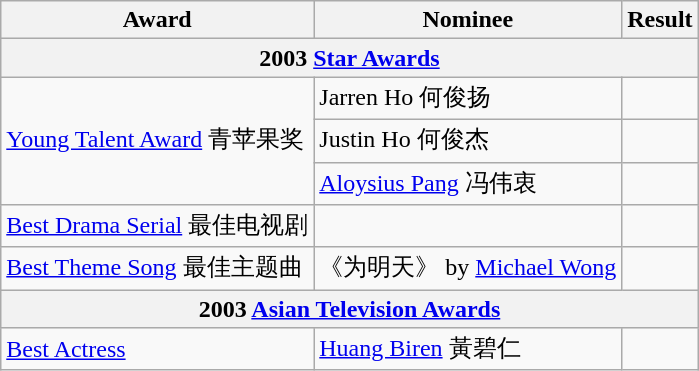<table class="wikitable">
<tr>
<th>Award</th>
<th>Nominee</th>
<th>Result</th>
</tr>
<tr>
<th colspan="3">2003 <a href='#'>Star Awards</a></th>
</tr>
<tr>
<td rowspan="3"><a href='#'>Young Talent Award</a> 青苹果奖</td>
<td>Jarren Ho  何俊扬</td>
<td></td>
</tr>
<tr>
<td>Justin Ho 何俊杰</td>
<td></td>
</tr>
<tr>
<td><a href='#'>Aloysius Pang</a> 冯伟衷</td>
<td></td>
</tr>
<tr>
<td><a href='#'>Best Drama Serial</a> 最佳电视剧</td>
<td></td>
<td></td>
</tr>
<tr>
<td><a href='#'>Best Theme Song</a> 最佳主题曲</td>
<td>《为明天》 by <a href='#'>Michael Wong</a></td>
<td></td>
</tr>
<tr>
<th colspan="3">2003 <a href='#'>Asian Television Awards</a></th>
</tr>
<tr>
<td><a href='#'>Best Actress</a></td>
<td><a href='#'>Huang Biren</a> 黃碧仁</td>
<td></td>
</tr>
</table>
